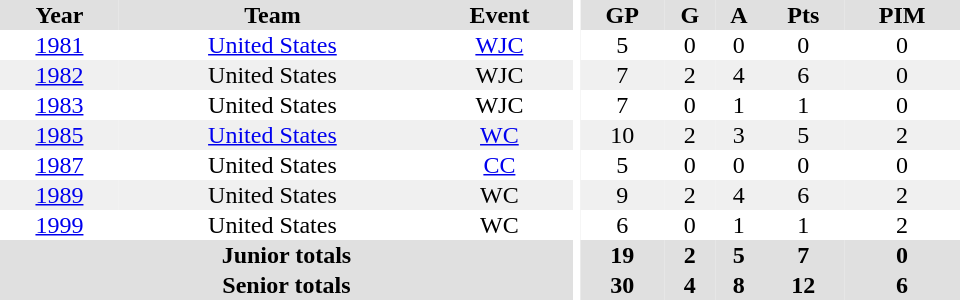<table border="0" cellpadding="1" cellspacing="0" ID="Table3" style="text-align:center; width:40em">
<tr bgcolor="#e0e0e0">
<th>Year</th>
<th>Team</th>
<th>Event</th>
<th rowspan="102" bgcolor="#ffffff"></th>
<th>GP</th>
<th>G</th>
<th>A</th>
<th>Pts</th>
<th>PIM</th>
</tr>
<tr>
<td><a href='#'>1981</a></td>
<td><a href='#'>United States</a></td>
<td><a href='#'>WJC</a></td>
<td>5</td>
<td>0</td>
<td>0</td>
<td>0</td>
<td>0</td>
</tr>
<tr bgcolor="#f0f0f0">
<td><a href='#'>1982</a></td>
<td>United States</td>
<td>WJC</td>
<td>7</td>
<td>2</td>
<td>4</td>
<td>6</td>
<td>0</td>
</tr>
<tr>
<td><a href='#'>1983</a></td>
<td>United States</td>
<td>WJC</td>
<td>7</td>
<td>0</td>
<td>1</td>
<td>1</td>
<td>0</td>
</tr>
<tr bgcolor="#f0f0f0">
<td><a href='#'>1985</a></td>
<td><a href='#'>United States</a></td>
<td><a href='#'>WC</a></td>
<td>10</td>
<td>2</td>
<td>3</td>
<td>5</td>
<td>2</td>
</tr>
<tr>
<td><a href='#'>1987</a></td>
<td>United States</td>
<td><a href='#'>CC</a></td>
<td>5</td>
<td>0</td>
<td>0</td>
<td>0</td>
<td>0</td>
</tr>
<tr bgcolor="#f0f0f0">
<td><a href='#'>1989</a></td>
<td>United States</td>
<td>WC</td>
<td>9</td>
<td>2</td>
<td>4</td>
<td>6</td>
<td>2</td>
</tr>
<tr>
<td><a href='#'>1999</a></td>
<td>United States</td>
<td>WC</td>
<td>6</td>
<td>0</td>
<td>1</td>
<td>1</td>
<td>2</td>
</tr>
<tr bgcolor="#e0e0e0">
<th colspan="3">Junior totals</th>
<th>19</th>
<th>2</th>
<th>5</th>
<th>7</th>
<th>0</th>
</tr>
<tr bgcolor="#e0e0e0">
<th colspan="3">Senior totals</th>
<th>30</th>
<th>4</th>
<th>8</th>
<th>12</th>
<th>6</th>
</tr>
</table>
